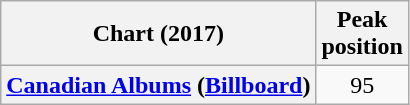<table class="wikitable plainrowheaders" style="text-align:center">
<tr>
<th scope="col">Chart (2017)</th>
<th scope="col">Peak<br>position</th>
</tr>
<tr>
<th scope="row"><a href='#'>Canadian Albums</a> (<a href='#'>Billboard</a>)</th>
<td>95</td>
</tr>
</table>
